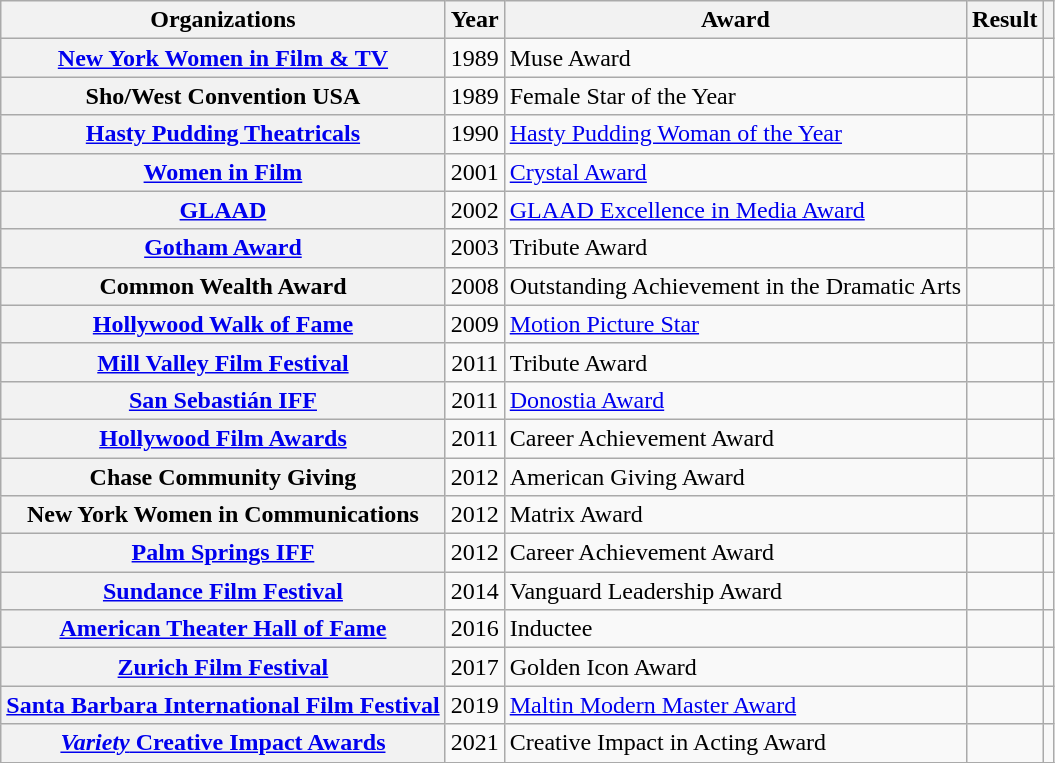<table class= "wikitable plainrowheaders sortable">
<tr>
<th>Organizations</th>
<th scope="col">Year</th>
<th scope="col">Award</th>
<th scope="col">Result</th>
<th scope="col" class="unsortable"></th>
</tr>
<tr>
<th rowspan="1" scope="row"><a href='#'>New York Women in Film & TV</a></th>
<td style="text-align:center;">1989</td>
<td>Muse Award</td>
<td></td>
<td></td>
</tr>
<tr>
<th rowspan="1" scope="row">Sho/West Convention USA</th>
<td style="text-align:center;">1989</td>
<td>Female Star of the Year</td>
<td></td>
<td></td>
</tr>
<tr>
<th rowspan="1" scope="row"><a href='#'>Hasty Pudding Theatricals</a></th>
<td style="text-align:center;">1990</td>
<td><a href='#'>Hasty Pudding Woman of the Year</a></td>
<td></td>
<td></td>
</tr>
<tr>
<th rowspan="1" scope="row"><a href='#'>Women in Film</a></th>
<td style="text-align:center;">2001</td>
<td><a href='#'>Crystal Award</a></td>
<td></td>
<td></td>
</tr>
<tr>
<th rowspan="1" scope="row"><a href='#'>GLAAD</a></th>
<td style="text-align:center;">2002</td>
<td><a href='#'>GLAAD Excellence in Media Award</a></td>
<td></td>
<td></td>
</tr>
<tr>
<th rowspan="1" scope="row"><a href='#'>Gotham Award</a></th>
<td style="text-align:center;">2003</td>
<td>Tribute Award</td>
<td></td>
<td></td>
</tr>
<tr>
<th rowspan="1" scope="row">Common Wealth Award</th>
<td style="text-align:center;">2008</td>
<td>Outstanding Achievement in the Dramatic Arts</td>
<td></td>
<td></td>
</tr>
<tr>
<th rowspan="1" scope="row"><a href='#'>Hollywood Walk of Fame</a></th>
<td style="text-align:center;">2009</td>
<td><a href='#'>Motion Picture Star</a></td>
<td></td>
<td></td>
</tr>
<tr>
<th rowspan="1" scope="row"><a href='#'>Mill Valley Film Festival</a></th>
<td style="text-align:center;">2011</td>
<td>Tribute Award</td>
<td></td>
<td></td>
</tr>
<tr>
<th rowspan="1" scope="row"><a href='#'>San Sebastián IFF</a></th>
<td style="text-align:center;">2011</td>
<td><a href='#'>Donostia Award</a></td>
<td></td>
<td></td>
</tr>
<tr>
<th rowspan="1" scope="row"><a href='#'>Hollywood Film Awards</a></th>
<td style="text-align:center;">2011</td>
<td>Career Achievement Award</td>
<td></td>
<td></td>
</tr>
<tr>
<th rowspan="1" scope="row">Chase Community Giving</th>
<td style="text-align:center;">2012</td>
<td>American Giving Award</td>
<td></td>
<td></td>
</tr>
<tr>
<th rowspan="1" scope="row">New York Women in Communications</th>
<td style="text-align:center;">2012</td>
<td>Matrix Award</td>
<td></td>
<td></td>
</tr>
<tr>
<th rowspan="1" scope="row"><a href='#'>Palm Springs IFF</a></th>
<td style="text-align:center;">2012</td>
<td>Career Achievement Award</td>
<td></td>
<td></td>
</tr>
<tr>
<th rowspan="1" scope="row"><a href='#'>Sundance Film Festival</a></th>
<td style="text-align:center;">2014</td>
<td>Vanguard Leadership Award</td>
<td></td>
<td></td>
</tr>
<tr>
<th rowspan="1" scope="row"><a href='#'>American Theater Hall of Fame</a></th>
<td style="text-align:center;">2016</td>
<td>Inductee</td>
<td></td>
<td></td>
</tr>
<tr>
<th rowspan="1" scope="row"><a href='#'>Zurich Film Festival</a></th>
<td style="text-align:center;">2017</td>
<td>Golden Icon Award</td>
<td></td>
<td></td>
</tr>
<tr>
<th rowspan="1" scope="row"><a href='#'>Santa Barbara International Film Festival</a></th>
<td style="text-align:center;">2019</td>
<td><a href='#'>Maltin Modern Master Award</a></td>
<td></td>
<td></td>
</tr>
<tr>
<th rowspan="1" scope="row"><a href='#'><em>Variety</em> Creative Impact Awards</a></th>
<td style="text-align:center;">2021</td>
<td>Creative Impact in Acting Award</td>
<td></td>
<td></td>
</tr>
<tr>
</tr>
</table>
